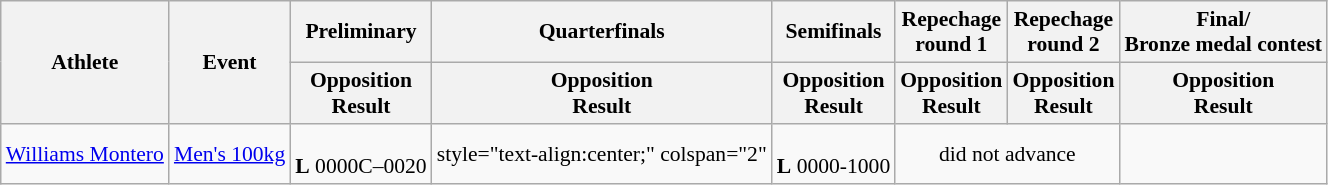<table class=wikitable style="font-size:90%">
<tr>
<th rowspan="2">Athlete</th>
<th rowspan="2">Event</th>
<th>Preliminary</th>
<th>Quarterfinals</th>
<th>Semifinals</th>
<th>Repechage <br>round 1</th>
<th>Repechage <br>round 2</th>
<th>Final/<br>Bronze medal contest</th>
</tr>
<tr>
<th>Opposition<br>Result</th>
<th>Opposition<br>Result</th>
<th>Opposition<br>Result</th>
<th>Opposition<br>Result</th>
<th>Opposition<br>Result</th>
<th>Opposition<br>Result</th>
</tr>
<tr>
<td><a href='#'>Williams Montero</a></td>
<td style="text-align:center;"><a href='#'>Men's 100kg</a></td>
<td style="text-align:center;"><br> <strong>L</strong> 0000C–0020</td>
<td>style="text-align:center;" colspan="2" </td>
<td style="text-align:center;"><br> <strong>L</strong> 0000-1000</td>
<td style="text-align:center;" colspan="2">did not advance</td>
</tr>
</table>
